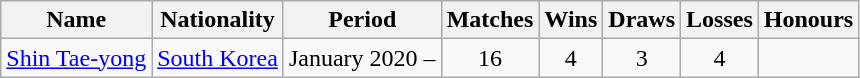<table class="wikitable">
<tr>
<th>Name</th>
<th>Nationality</th>
<th>Period</th>
<th>Matches</th>
<th>Wins</th>
<th>Draws</th>
<th>Losses</th>
<th>Honours</th>
</tr>
<tr>
<td><a href='#'>Shin Tae-yong</a></td>
<td align="center"> <a href='#'>South Korea</a></td>
<td align="center">January 2020 –</td>
<td align="center">16</td>
<td align="center">4</td>
<td align="center">3</td>
<td align="center">4</td>
</tr>
</table>
